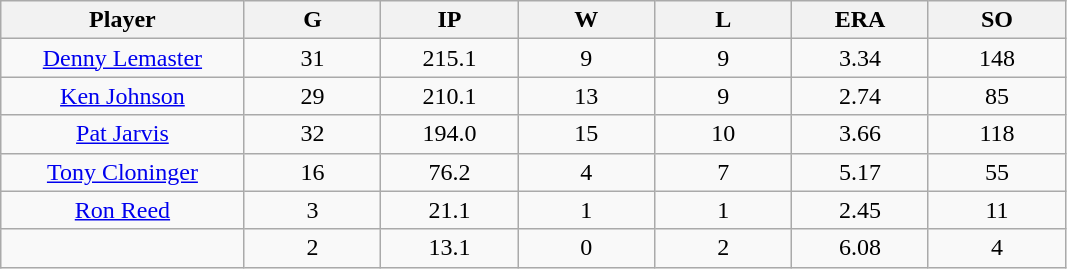<table class="wikitable sortable">
<tr>
<th bgcolor="#DDDDFF" width="16%">Player</th>
<th bgcolor="#DDDDFF" width="9%">G</th>
<th bgcolor="#DDDDFF" width="9%">IP</th>
<th bgcolor="#DDDDFF" width="9%">W</th>
<th bgcolor="#DDDDFF" width="9%">L</th>
<th bgcolor="#DDDDFF" width="9%">ERA</th>
<th bgcolor="#DDDDFF" width="9%">SO</th>
</tr>
<tr align="center">
<td><a href='#'>Denny Lemaster</a></td>
<td>31</td>
<td>215.1</td>
<td>9</td>
<td>9</td>
<td>3.34</td>
<td>148</td>
</tr>
<tr align=center>
<td><a href='#'>Ken Johnson</a></td>
<td>29</td>
<td>210.1</td>
<td>13</td>
<td>9</td>
<td>2.74</td>
<td>85</td>
</tr>
<tr align=center>
<td><a href='#'>Pat Jarvis</a></td>
<td>32</td>
<td>194.0</td>
<td>15</td>
<td>10</td>
<td>3.66</td>
<td>118</td>
</tr>
<tr align=center>
<td><a href='#'>Tony Cloninger</a></td>
<td>16</td>
<td>76.2</td>
<td>4</td>
<td>7</td>
<td>5.17</td>
<td>55</td>
</tr>
<tr align=center>
<td><a href='#'>Ron Reed</a></td>
<td>3</td>
<td>21.1</td>
<td>1</td>
<td>1</td>
<td>2.45</td>
<td>11</td>
</tr>
<tr align=center>
<td></td>
<td>2</td>
<td>13.1</td>
<td>0</td>
<td>2</td>
<td>6.08</td>
<td>4</td>
</tr>
</table>
